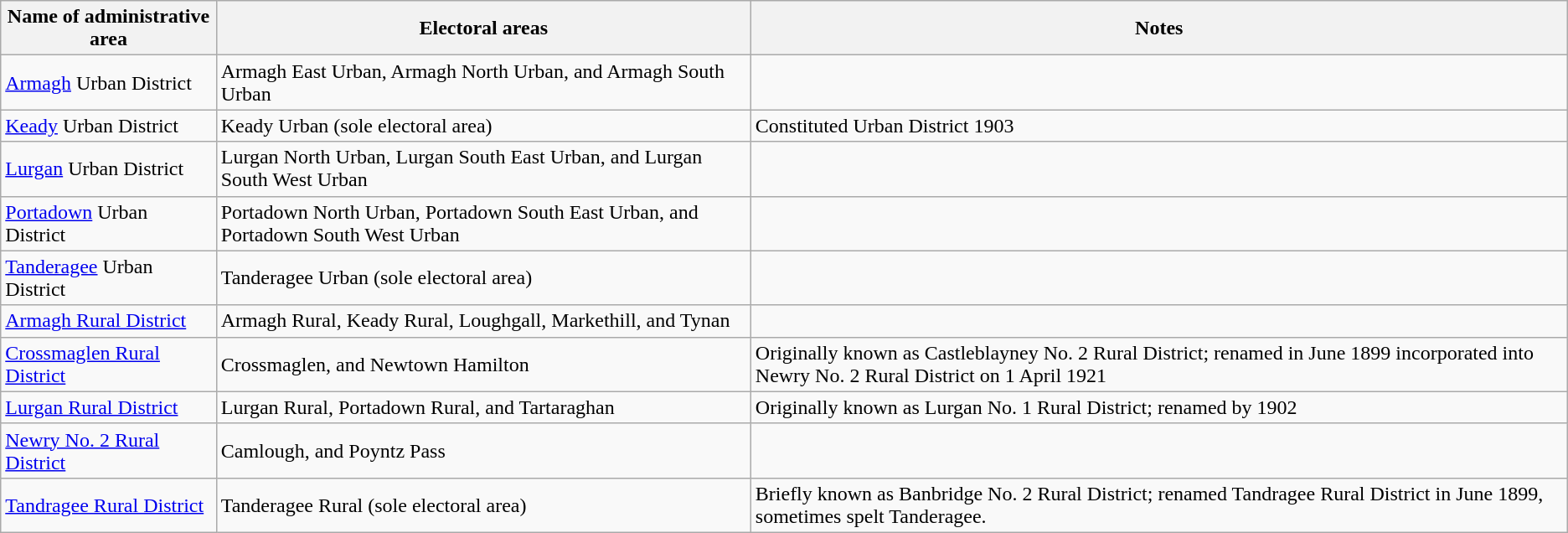<table class="wikitable">
<tr>
<th>Name of administrative area</th>
<th>Electoral areas</th>
<th>Notes</th>
</tr>
<tr>
<td><a href='#'>Armagh</a> Urban District</td>
<td>Armagh East Urban, Armagh North Urban, and Armagh South Urban</td>
<td></td>
</tr>
<tr>
<td><a href='#'>Keady</a> Urban District</td>
<td>Keady Urban (sole electoral area)</td>
<td>Constituted Urban District 1903</td>
</tr>
<tr>
<td><a href='#'>Lurgan</a> Urban District</td>
<td>Lurgan North Urban, Lurgan South East Urban, and Lurgan South West Urban</td>
<td></td>
</tr>
<tr>
<td><a href='#'>Portadown</a> Urban District</td>
<td>Portadown North Urban, Portadown South East Urban, and Portadown South West Urban</td>
<td></td>
</tr>
<tr>
<td><a href='#'>Tanderagee</a> Urban District</td>
<td>Tanderagee Urban (sole electoral area)</td>
<td></td>
</tr>
<tr>
<td><a href='#'>Armagh Rural District</a></td>
<td>Armagh Rural, Keady Rural, Loughgall, Markethill, and Tynan</td>
<td></td>
</tr>
<tr>
<td><a href='#'>Crossmaglen Rural District</a></td>
<td>Crossmaglen, and Newtown Hamilton</td>
<td>Originally known as Castleblayney No. 2 Rural District; renamed in June 1899 incorporated into Newry No. 2 Rural District on 1 April 1921</td>
</tr>
<tr>
<td><a href='#'>Lurgan Rural District</a></td>
<td>Lurgan Rural, Portadown Rural, and Tartaraghan</td>
<td>Originally known as Lurgan No. 1 Rural District; renamed by 1902</td>
</tr>
<tr>
<td><a href='#'>Newry No. 2 Rural District</a></td>
<td>Camlough, and Poyntz Pass</td>
<td></td>
</tr>
<tr>
<td><a href='#'>Tandragee Rural District</a></td>
<td>Tanderagee Rural (sole electoral area)</td>
<td>Briefly known as Banbridge No. 2 Rural District; renamed Tandragee Rural District in June 1899, sometimes spelt Tanderagee.</td>
</tr>
</table>
